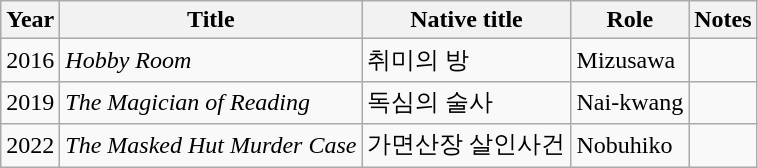<table class="wikitable sortable">
<tr>
<th>Year</th>
<th>Title</th>
<th>Native title</th>
<th>Role</th>
<th class="unsortable">Notes</th>
</tr>
<tr>
<td>2016</td>
<td><em>Hobby Room</em></td>
<td>취미의 방</td>
<td>Mizusawa</td>
<td></td>
</tr>
<tr>
<td>2019</td>
<td><em>The Magician of Reading</em></td>
<td>독심의 술사</td>
<td>Nai-kwang</td>
<td></td>
</tr>
<tr>
<td>2022</td>
<td><em>The Masked Hut Murder Case</em></td>
<td>가면산장 살인사건</td>
<td>Nobuhiko</td>
<td></td>
</tr>
</table>
